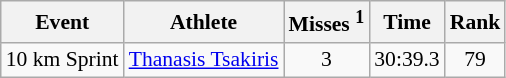<table class="wikitable" style="font-size:90%">
<tr>
<th>Event</th>
<th>Athlete</th>
<th>Misses <sup>1</sup></th>
<th>Time</th>
<th>Rank</th>
</tr>
<tr>
<td>10 km Sprint</td>
<td><a href='#'>Thanasis Tsakiris</a></td>
<td align="center">3</td>
<td align="center">30:39.3</td>
<td align="center">79</td>
</tr>
</table>
